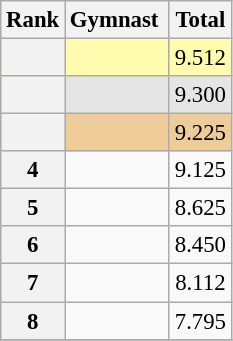<table class="wikitable sortable" style="text-align:center; font-size:95%">
<tr>
<th scope=col>Rank</th>
<th scope=col>Gymnast </th>
<th scope=col>Total</th>
</tr>
<tr bgcolor=fffcaf>
<th scope=row style="text-align:center"></th>
<td align=left> </td>
<td>9.512</td>
</tr>
<tr bgcolor=e5e5e5>
<th scope=row style="text-align:center"></th>
<td align=left> </td>
<td>9.300</td>
</tr>
<tr bgcolor=eecc99>
<th scope=row style="text-align:center"></th>
<td align=left> </td>
<td>9.225</td>
</tr>
<tr>
<th scope=row style="text-align:center">4</th>
<td align=left> </td>
<td>9.125</td>
</tr>
<tr>
<th scope=row style="text-align:center">5</th>
<td align=left> </td>
<td>8.625</td>
</tr>
<tr>
<th scope=row style="text-align:center">6</th>
<td align=left> </td>
<td>8.450</td>
</tr>
<tr>
<th scope=row style="text-align:center">7</th>
<td align=left> </td>
<td>8.112</td>
</tr>
<tr>
<th scope=row style="text-align:center">8</th>
<td align=left> </td>
<td>7.795</td>
</tr>
<tr>
</tr>
</table>
